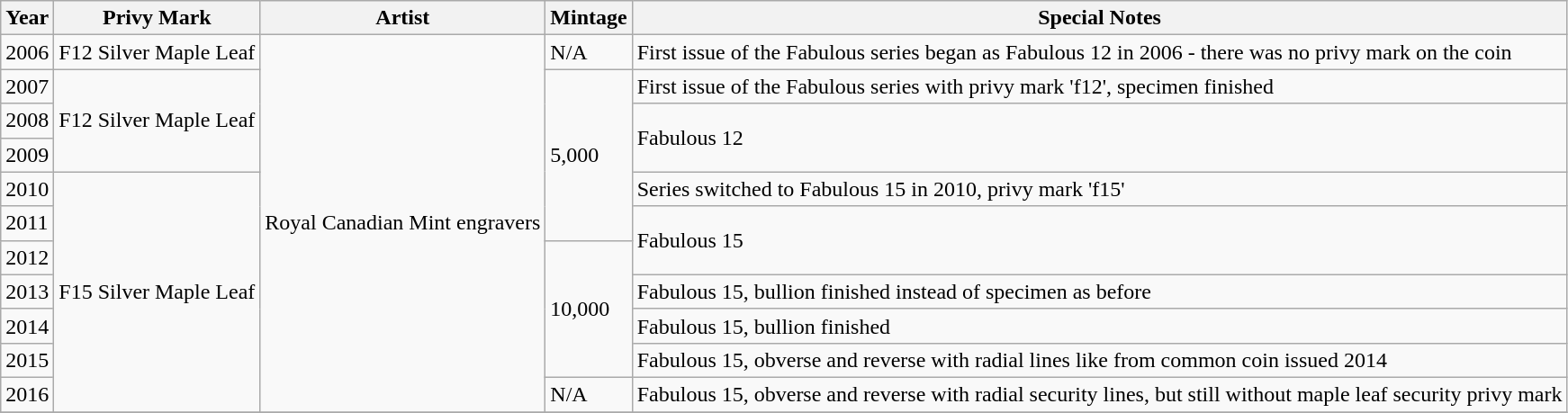<table class="wikitable">
<tr>
<th>Year</th>
<th>Privy Mark</th>
<th>Artist</th>
<th>Mintage</th>
<th>Special Notes</th>
</tr>
<tr>
<td>2006</td>
<td>F12 Silver Maple Leaf</td>
<td rowspan="11">Royal Canadian Mint engravers</td>
<td>N/A</td>
<td>First issue of the Fabulous series began as Fabulous 12 in 2006 - there was no privy mark on the coin</td>
</tr>
<tr>
<td>2007</td>
<td rowspan="3">F12 Silver Maple Leaf</td>
<td rowspan="5">5,000</td>
<td>First issue of the Fabulous series with privy mark 'f12', specimen finished</td>
</tr>
<tr>
<td>2008</td>
<td rowspan="2">Fabulous 12</td>
</tr>
<tr>
<td>2009</td>
</tr>
<tr>
<td>2010</td>
<td rowspan="7">F15 Silver Maple Leaf</td>
<td>Series switched to Fabulous 15 in 2010, privy mark 'f15'</td>
</tr>
<tr>
<td>2011</td>
<td rowspan="2">Fabulous 15</td>
</tr>
<tr>
<td>2012</td>
<td rowspan="4">10,000</td>
</tr>
<tr>
<td>2013</td>
<td>Fabulous 15, bullion finished instead of specimen as before</td>
</tr>
<tr>
<td>2014</td>
<td>Fabulous 15, bullion finished</td>
</tr>
<tr>
<td>2015</td>
<td>Fabulous 15, obverse and reverse with radial lines like from common coin issued 2014</td>
</tr>
<tr>
<td>2016</td>
<td>N/A</td>
<td>Fabulous 15, obverse and reverse with radial security lines, but still without maple leaf security privy mark</td>
</tr>
<tr>
</tr>
</table>
